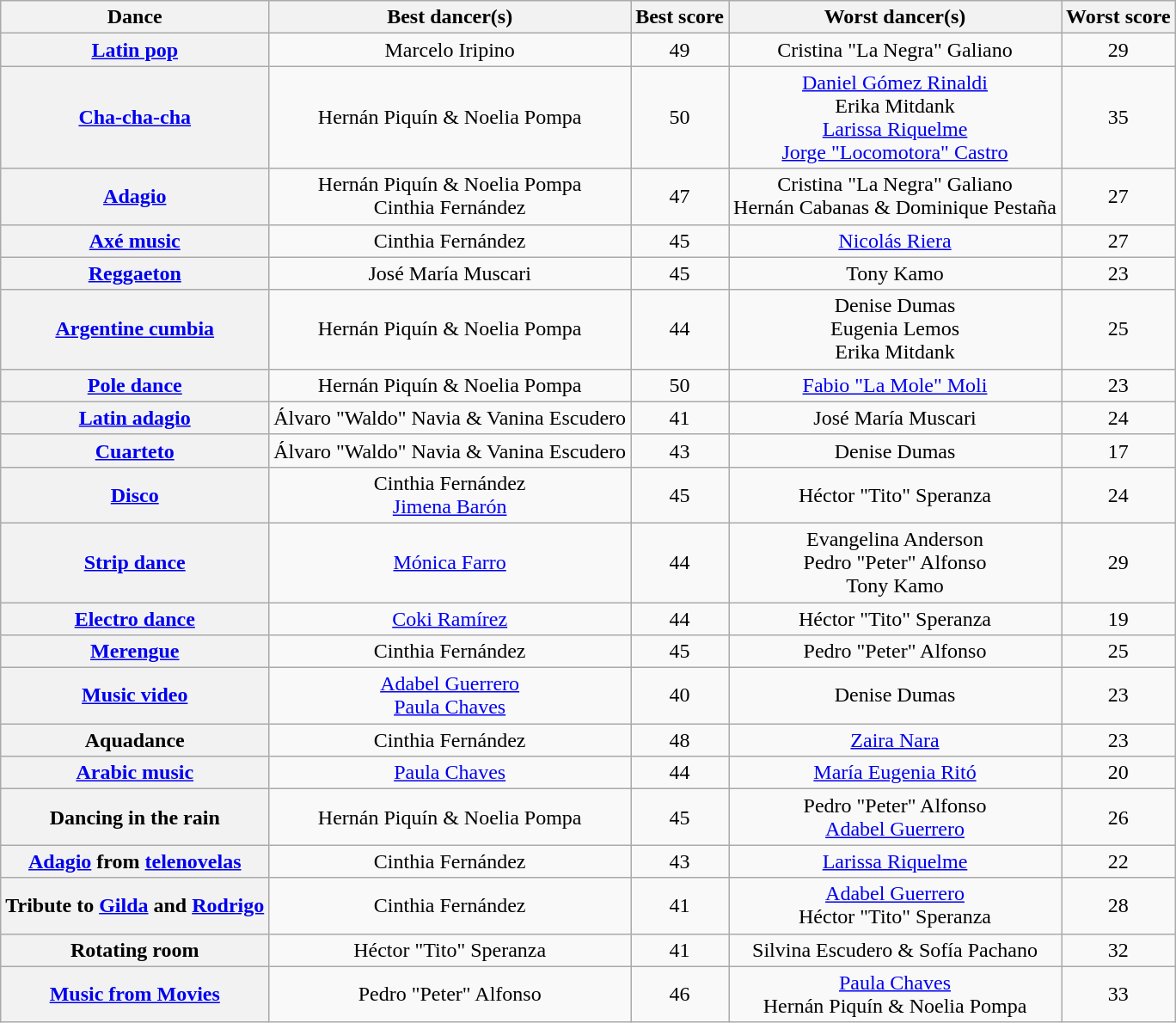<table class="wikitable sortable" style="text-align:center;">
<tr>
<th>Dance</th>
<th class="sortable">Best dancer(s)</th>
<th>Best score</th>
<th class="sortable">Worst dancer(s)</th>
<th>Worst score</th>
</tr>
<tr>
<th><a href='#'>Latin pop</a></th>
<td>Marcelo Iripino</td>
<td>49</td>
<td>Cristina "La Negra" Galiano</td>
<td>29</td>
</tr>
<tr>
<th><a href='#'>Cha-cha-cha</a></th>
<td>Hernán Piquín & Noelia Pompa</td>
<td>50</td>
<td><a href='#'>Daniel Gómez Rinaldi</a><br>Erika Mitdank<br><a href='#'>Larissa Riquelme</a><br><a href='#'>Jorge "Locomotora" Castro</a></td>
<td>35</td>
</tr>
<tr>
<th><a href='#'>Adagio</a></th>
<td>Hernán Piquín & Noelia Pompa<br>Cinthia Fernández</td>
<td>47</td>
<td>Cristina "La Negra" Galiano<br>Hernán Cabanas & Dominique Pestaña</td>
<td>27</td>
</tr>
<tr>
<th><a href='#'>Axé music</a></th>
<td>Cinthia Fernández</td>
<td>45</td>
<td><a href='#'>Nicolás Riera</a></td>
<td>27</td>
</tr>
<tr>
<th><a href='#'>Reggaeton</a></th>
<td>José María Muscari</td>
<td>45</td>
<td>Tony Kamo</td>
<td>23</td>
</tr>
<tr>
<th><a href='#'>Argentine cumbia</a></th>
<td>Hernán Piquín & Noelia Pompa</td>
<td>44</td>
<td>Denise Dumas<br>Eugenia Lemos<br>Erika Mitdank</td>
<td>25</td>
</tr>
<tr>
<th><a href='#'>Pole dance</a></th>
<td>Hernán Piquín & Noelia Pompa</td>
<td>50</td>
<td><a href='#'>Fabio "La Mole" Moli</a></td>
<td>23</td>
</tr>
<tr>
<th><a href='#'>Latin adagio</a></th>
<td>Álvaro "Waldo" Navia & Vanina Escudero</td>
<td>41</td>
<td>José María Muscari</td>
<td>24</td>
</tr>
<tr>
<th><a href='#'>Cuarteto</a></th>
<td>Álvaro "Waldo" Navia & Vanina Escudero</td>
<td>43</td>
<td>Denise Dumas</td>
<td>17</td>
</tr>
<tr>
<th><a href='#'>Disco</a></th>
<td>Cinthia Fernández<br><a href='#'>Jimena Barón</a></td>
<td>45</td>
<td>Héctor "Tito" Speranza</td>
<td>24</td>
</tr>
<tr>
<th><a href='#'>Strip dance</a></th>
<td><a href='#'>Mónica Farro</a></td>
<td>44</td>
<td>Evangelina Anderson<br>Pedro "Peter" Alfonso<br>Tony Kamo</td>
<td>29</td>
</tr>
<tr>
<th><a href='#'>Electro dance</a></th>
<td><a href='#'>Coki Ramírez</a></td>
<td>44</td>
<td>Héctor "Tito" Speranza</td>
<td>19</td>
</tr>
<tr>
<th><a href='#'>Merengue</a></th>
<td>Cinthia Fernández</td>
<td>45</td>
<td>Pedro "Peter" Alfonso</td>
<td>25</td>
</tr>
<tr>
<th><a href='#'>Music video</a></th>
<td><a href='#'>Adabel Guerrero</a><br><a href='#'>Paula Chaves</a></td>
<td>40</td>
<td>Denise Dumas</td>
<td>23</td>
</tr>
<tr>
<th>Aquadance</th>
<td>Cinthia Fernández</td>
<td>48</td>
<td><a href='#'>Zaira Nara</a></td>
<td>23</td>
</tr>
<tr>
<th><a href='#'>Arabic music</a></th>
<td><a href='#'>Paula Chaves</a></td>
<td>44</td>
<td><a href='#'>María Eugenia Ritó</a></td>
<td>20</td>
</tr>
<tr>
<th>Dancing in the rain</th>
<td>Hernán Piquín & Noelia Pompa</td>
<td>45</td>
<td>Pedro "Peter" Alfonso<br><a href='#'>Adabel Guerrero</a></td>
<td>26</td>
</tr>
<tr>
<th><a href='#'>Adagio</a> from <a href='#'>telenovelas</a></th>
<td>Cinthia Fernández</td>
<td>43</td>
<td><a href='#'>Larissa Riquelme</a></td>
<td>22</td>
</tr>
<tr>
<th>Tribute to <a href='#'>Gilda</a> and <a href='#'>Rodrigo</a></th>
<td>Cinthia Fernández</td>
<td>41</td>
<td><a href='#'>Adabel Guerrero</a><br>Héctor "Tito" Speranza</td>
<td>28</td>
</tr>
<tr>
<th>Rotating room</th>
<td>Héctor "Tito" Speranza</td>
<td>41</td>
<td>Silvina Escudero & Sofía Pachano</td>
<td>32</td>
</tr>
<tr>
<th><a href='#'>Music from Movies</a></th>
<td>Pedro "Peter" Alfonso</td>
<td>46</td>
<td><a href='#'>Paula Chaves</a><br>Hernán Piquín & Noelia Pompa</td>
<td>33</td>
</tr>
</table>
